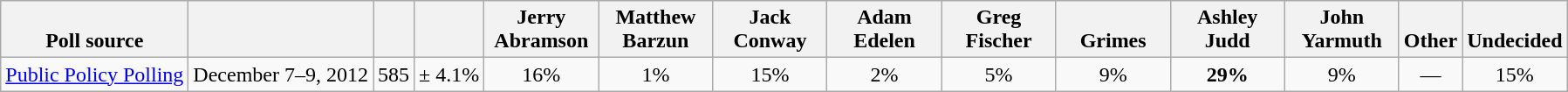<table class="wikitable" style="text-align:center">
<tr valign= bottom>
<th>Poll source</th>
<th></th>
<th></th>
<th></th>
<th style="width:80px;">Jerry<br>Abramson</th>
<th style="width:80px;">Matthew<br>Barzun</th>
<th style="width:80px;">Jack<br>Conway</th>
<th style="width:80px;">Adam<br>Edelen</th>
<th style="width:80px;">Greg<br>Fischer</th>
<th style="width:80px;"><br>Grimes</th>
<th style="width:80px;">Ashley<br>Judd</th>
<th style="width:80px;">John<br>Yarmuth</th>
<th>Other</th>
<th>Undecided</th>
</tr>
<tr>
<td align=left><a href='#'>Public Policy Polling</a></td>
<td>December 7–9, 2012</td>
<td>585</td>
<td>± 4.1%</td>
<td>16%</td>
<td>1%</td>
<td>15%</td>
<td>2%</td>
<td>5%</td>
<td>9%</td>
<td><strong>29%</strong></td>
<td>9%</td>
<td>—</td>
<td>15%</td>
</tr>
</table>
